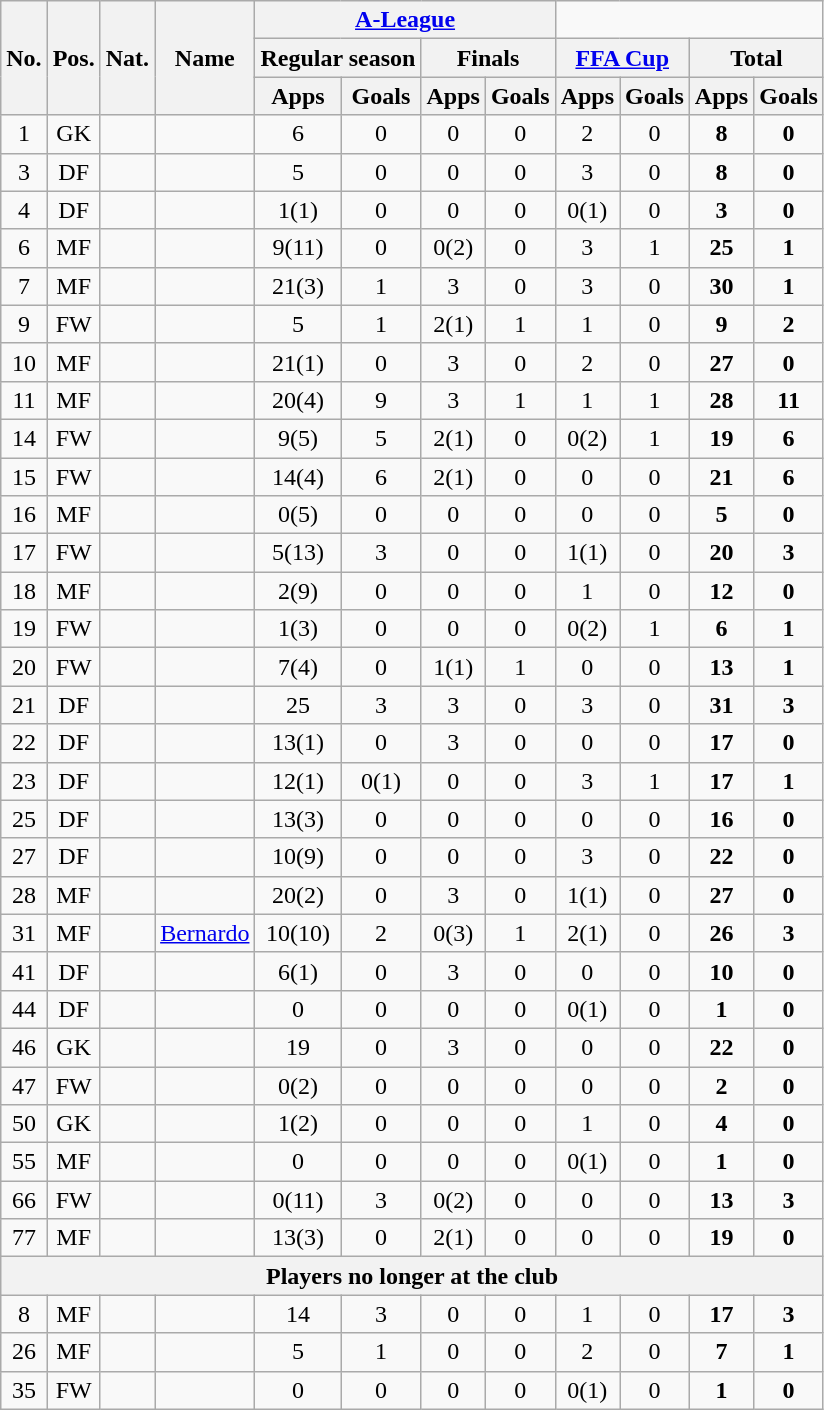<table class="wikitable sortable" style="text-align:center">
<tr>
<th rowspan="3">No.</th>
<th rowspan="3">Pos.</th>
<th rowspan="3">Nat.</th>
<th rowspan="3">Name</th>
<th colspan="4"><a href='#'>A-League</a></th>
</tr>
<tr>
<th colspan=2>Regular season</th>
<th colspan=2>Finals</th>
<th colspan="2"><a href='#'>FFA Cup</a></th>
<th colspan="2">Total</th>
</tr>
<tr>
<th>Apps</th>
<th>Goals</th>
<th>Apps</th>
<th>Goals</th>
<th>Apps</th>
<th>Goals</th>
<th>Apps</th>
<th>Goals</th>
</tr>
<tr>
<td>1</td>
<td>GK</td>
<td></td>
<td align=left></td>
<td>6</td>
<td>0</td>
<td>0</td>
<td>0</td>
<td>2</td>
<td>0</td>
<td><strong>8</strong></td>
<td><strong>0</strong></td>
</tr>
<tr>
<td>3</td>
<td>DF</td>
<td></td>
<td align=left></td>
<td>5</td>
<td>0</td>
<td>0</td>
<td>0</td>
<td>3</td>
<td>0</td>
<td><strong>8</strong></td>
<td><strong>0</strong></td>
</tr>
<tr>
<td>4</td>
<td>DF</td>
<td></td>
<td align=left></td>
<td>1(1)</td>
<td>0</td>
<td>0</td>
<td>0</td>
<td>0(1)</td>
<td>0</td>
<td><strong>3</strong></td>
<td><strong>0</strong></td>
</tr>
<tr>
<td>6</td>
<td>MF</td>
<td></td>
<td align=left></td>
<td>9(11)</td>
<td>0</td>
<td>0(2)</td>
<td>0</td>
<td>3</td>
<td>1</td>
<td><strong>25</strong></td>
<td><strong>1</strong></td>
</tr>
<tr>
<td>7</td>
<td>MF</td>
<td></td>
<td align=left></td>
<td>21(3)</td>
<td>1</td>
<td>3</td>
<td>0</td>
<td>3</td>
<td>0</td>
<td><strong>30</strong></td>
<td><strong>1</strong></td>
</tr>
<tr>
<td>9</td>
<td>FW</td>
<td></td>
<td align=left></td>
<td>5</td>
<td>1</td>
<td>2(1)</td>
<td>1</td>
<td>1</td>
<td>0</td>
<td><strong>9</strong></td>
<td><strong>2</strong></td>
</tr>
<tr>
<td>10</td>
<td>MF</td>
<td></td>
<td align=left></td>
<td>21(1)</td>
<td>0</td>
<td>3</td>
<td>0</td>
<td>2</td>
<td>0</td>
<td><strong>27</strong></td>
<td><strong>0</strong></td>
</tr>
<tr>
<td>11</td>
<td>MF</td>
<td></td>
<td align=left></td>
<td>20(4)</td>
<td>9</td>
<td>3</td>
<td>1</td>
<td>1</td>
<td>1</td>
<td><strong>28</strong></td>
<td><strong>11</strong></td>
</tr>
<tr>
<td>14</td>
<td>FW</td>
<td></td>
<td align=left></td>
<td>9(5)</td>
<td>5</td>
<td>2(1)</td>
<td>0</td>
<td>0(2)</td>
<td>1</td>
<td><strong>19</strong></td>
<td><strong>6</strong></td>
</tr>
<tr>
<td>15</td>
<td>FW</td>
<td></td>
<td align=left></td>
<td>14(4)</td>
<td>6</td>
<td>2(1)</td>
<td>0</td>
<td>0</td>
<td>0</td>
<td><strong>21</strong></td>
<td><strong>6</strong></td>
</tr>
<tr>
<td>16</td>
<td>MF</td>
<td></td>
<td align=left></td>
<td>0(5)</td>
<td>0</td>
<td>0</td>
<td>0</td>
<td>0</td>
<td>0</td>
<td><strong>5</strong></td>
<td><strong>0</strong></td>
</tr>
<tr>
<td>17</td>
<td>FW</td>
<td></td>
<td align=left></td>
<td>5(13)</td>
<td>3</td>
<td>0</td>
<td>0</td>
<td>1(1)</td>
<td>0</td>
<td><strong>20</strong></td>
<td><strong>3</strong></td>
</tr>
<tr>
<td>18</td>
<td>MF</td>
<td></td>
<td align=left></td>
<td>2(9)</td>
<td>0</td>
<td>0</td>
<td>0</td>
<td>1</td>
<td>0</td>
<td><strong>12</strong></td>
<td><strong>0</strong></td>
</tr>
<tr>
<td>19</td>
<td>FW</td>
<td></td>
<td align=left></td>
<td>1(3)</td>
<td>0</td>
<td>0</td>
<td>0</td>
<td>0(2)</td>
<td>1</td>
<td><strong>6</strong></td>
<td><strong>1</strong></td>
</tr>
<tr>
<td>20</td>
<td>FW</td>
<td></td>
<td align=left></td>
<td>7(4)</td>
<td>0</td>
<td>1(1)</td>
<td>1</td>
<td>0</td>
<td>0</td>
<td><strong>13</strong></td>
<td><strong>1</strong></td>
</tr>
<tr>
<td>21</td>
<td>DF</td>
<td></td>
<td align=left></td>
<td>25</td>
<td>3</td>
<td>3</td>
<td>0</td>
<td>3</td>
<td>0</td>
<td><strong>31</strong></td>
<td><strong>3</strong></td>
</tr>
<tr>
<td>22</td>
<td>DF</td>
<td></td>
<td align=left></td>
<td>13(1)</td>
<td>0</td>
<td>3</td>
<td>0</td>
<td>0</td>
<td>0</td>
<td><strong>17</strong></td>
<td><strong>0</strong></td>
</tr>
<tr>
<td>23</td>
<td>DF</td>
<td></td>
<td align=left></td>
<td>12(1)</td>
<td>0(1)</td>
<td>0</td>
<td>0</td>
<td>3</td>
<td>1</td>
<td><strong>17</strong></td>
<td><strong>1</strong></td>
</tr>
<tr>
<td>25</td>
<td>DF</td>
<td></td>
<td align=left></td>
<td>13(3)</td>
<td>0</td>
<td>0</td>
<td>0</td>
<td>0</td>
<td>0</td>
<td><strong>16</strong></td>
<td><strong>0</strong></td>
</tr>
<tr>
<td>27</td>
<td>DF</td>
<td></td>
<td align=left></td>
<td>10(9)</td>
<td>0</td>
<td>0</td>
<td>0</td>
<td>3</td>
<td>0</td>
<td><strong>22</strong></td>
<td><strong>0</strong></td>
</tr>
<tr>
<td>28</td>
<td>MF</td>
<td></td>
<td align=left></td>
<td>20(2)</td>
<td>0</td>
<td>3</td>
<td>0</td>
<td>1(1)</td>
<td>0</td>
<td><strong>27</strong></td>
<td><strong>0</strong></td>
</tr>
<tr>
<td>31</td>
<td>MF</td>
<td></td>
<td align=left><a href='#'>Bernardo</a></td>
<td>10(10)</td>
<td>2</td>
<td>0(3)</td>
<td>1</td>
<td>2(1)</td>
<td>0</td>
<td><strong>26</strong></td>
<td><strong>3</strong></td>
</tr>
<tr>
<td>41</td>
<td>DF</td>
<td></td>
<td align=left></td>
<td>6(1)</td>
<td>0</td>
<td>3</td>
<td>0</td>
<td>0</td>
<td>0</td>
<td><strong>10</strong></td>
<td><strong>0</strong></td>
</tr>
<tr>
<td>44</td>
<td>DF</td>
<td></td>
<td align=left></td>
<td>0</td>
<td>0</td>
<td>0</td>
<td>0</td>
<td>0(1)</td>
<td>0</td>
<td><strong>1</strong></td>
<td><strong>0</strong></td>
</tr>
<tr>
<td>46</td>
<td>GK</td>
<td></td>
<td align=left></td>
<td>19</td>
<td>0</td>
<td>3</td>
<td>0</td>
<td>0</td>
<td>0</td>
<td><strong>22</strong></td>
<td><strong>0</strong></td>
</tr>
<tr>
<td>47</td>
<td>FW</td>
<td></td>
<td align=left></td>
<td>0(2)</td>
<td>0</td>
<td>0</td>
<td>0</td>
<td>0</td>
<td>0</td>
<td><strong>2</strong></td>
<td><strong>0</strong></td>
</tr>
<tr>
<td>50</td>
<td>GK</td>
<td></td>
<td align=left></td>
<td>1(2)</td>
<td>0</td>
<td>0</td>
<td>0</td>
<td>1</td>
<td>0</td>
<td><strong>4</strong></td>
<td><strong>0</strong></td>
</tr>
<tr>
<td>55</td>
<td>MF</td>
<td></td>
<td align=left></td>
<td>0</td>
<td>0</td>
<td>0</td>
<td>0</td>
<td>0(1)</td>
<td>0</td>
<td><strong>1</strong></td>
<td><strong>0</strong></td>
</tr>
<tr>
<td>66</td>
<td>FW</td>
<td></td>
<td align=left></td>
<td>0(11)</td>
<td>3</td>
<td>0(2)</td>
<td>0</td>
<td>0</td>
<td>0</td>
<td><strong>13</strong></td>
<td><strong>3</strong></td>
</tr>
<tr>
<td>77</td>
<td>MF</td>
<td></td>
<td align=left></td>
<td>13(3)</td>
<td>0</td>
<td>2(1)</td>
<td>0</td>
<td>0</td>
<td>0</td>
<td><strong>19</strong></td>
<td><strong>0</strong></td>
</tr>
<tr>
<th colspan="14">Players no longer at the club</th>
</tr>
<tr>
<td>8</td>
<td>MF</td>
<td></td>
<td align=left></td>
<td>14</td>
<td>3</td>
<td>0</td>
<td>0</td>
<td>1</td>
<td>0</td>
<td><strong>17</strong></td>
<td><strong>3</strong></td>
</tr>
<tr>
<td>26</td>
<td>MF</td>
<td></td>
<td align=left></td>
<td>5</td>
<td>1</td>
<td>0</td>
<td>0</td>
<td>2</td>
<td>0</td>
<td><strong>7</strong></td>
<td><strong>1</strong></td>
</tr>
<tr>
<td>35</td>
<td>FW</td>
<td></td>
<td align=left></td>
<td>0</td>
<td>0</td>
<td>0</td>
<td>0</td>
<td>0(1)</td>
<td>0</td>
<td><strong>1</strong></td>
<td><strong>0</strong></td>
</tr>
</table>
